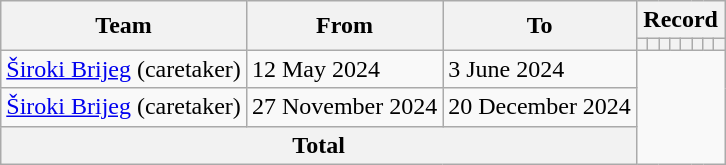<table class="wikitable" tyle="text-align: center">
<tr>
<th rowspan=2>Team</th>
<th rowspan=2>From</th>
<th rowspan=2>To</th>
<th colspan=8>Record</th>
</tr>
<tr>
<th></th>
<th></th>
<th></th>
<th></th>
<th></th>
<th></th>
<th></th>
<th></th>
</tr>
<tr>
<td align=left><a href='#'>Široki Brijeg</a> (caretaker)</td>
<td align=left>12 May 2024</td>
<td align=left>3 June 2024<br></td>
</tr>
<tr>
<td align=left><a href='#'>Široki Brijeg</a> (caretaker)</td>
<td align=left>27 November 2024</td>
<td align=left>20 December 2024<br></td>
</tr>
<tr>
<th colspan=3>Total<br></th>
</tr>
</table>
